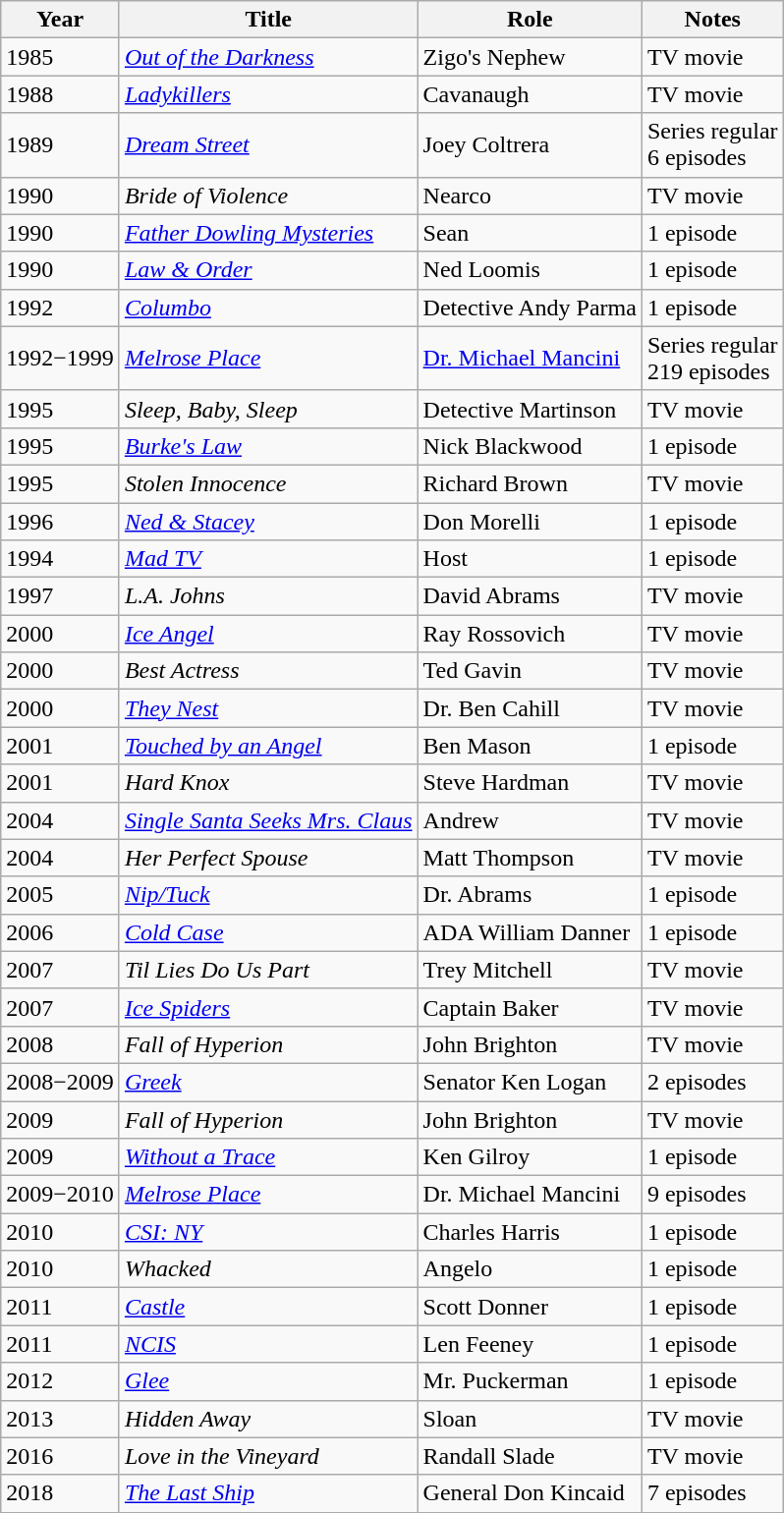<table class="wikitable sortable">
<tr>
<th>Year</th>
<th>Title</th>
<th>Role</th>
<th class="unsortable">Notes</th>
</tr>
<tr>
<td>1985</td>
<td><em><a href='#'>Out of the Darkness</a></em></td>
<td>Zigo's Nephew</td>
<td>TV movie</td>
</tr>
<tr>
<td>1988</td>
<td><em><a href='#'>Ladykillers</a></em></td>
<td>Cavanaugh</td>
<td>TV movie</td>
</tr>
<tr>
<td>1989</td>
<td><em><a href='#'>Dream Street</a></em></td>
<td>Joey Coltrera</td>
<td>Series regular<br> 6 episodes</td>
</tr>
<tr>
<td>1990</td>
<td><em>Bride of Violence</em></td>
<td>Nearco</td>
<td>TV movie</td>
</tr>
<tr>
<td>1990</td>
<td><em><a href='#'>Father Dowling Mysteries</a></em></td>
<td>Sean</td>
<td>1 episode</td>
</tr>
<tr>
<td>1990</td>
<td><em><a href='#'>Law & Order</a></em></td>
<td>Ned Loomis</td>
<td>1 episode</td>
</tr>
<tr>
<td>1992</td>
<td><em><a href='#'>Columbo</a></em></td>
<td>Detective Andy Parma</td>
<td>1 episode</td>
</tr>
<tr>
<td>1992−1999</td>
<td><em><a href='#'>Melrose Place</a></em></td>
<td><a href='#'>Dr. Michael Mancini</a></td>
<td>Series regular<br>219 episodes</td>
</tr>
<tr>
<td>1995</td>
<td><em>Sleep, Baby, Sleep</em></td>
<td>Detective Martinson</td>
<td>TV movie</td>
</tr>
<tr>
<td>1995</td>
<td><em><a href='#'>Burke's Law</a></em></td>
<td>Nick Blackwood</td>
<td>1 episode</td>
</tr>
<tr>
<td>1995</td>
<td><em>Stolen Innocence</em></td>
<td>Richard Brown</td>
<td>TV movie</td>
</tr>
<tr>
<td>1996</td>
<td><em><a href='#'>Ned & Stacey</a></em></td>
<td>Don Morelli</td>
<td>1 episode</td>
</tr>
<tr>
<td>1994</td>
<td><em><a href='#'>Mad TV</a></em></td>
<td>Host</td>
<td>1 episode</td>
</tr>
<tr>
<td>1997</td>
<td><em>L.A. Johns</em></td>
<td>David Abrams</td>
<td>TV movie</td>
</tr>
<tr>
<td>2000</td>
<td><em><a href='#'>Ice Angel</a></em></td>
<td>Ray Rossovich</td>
<td>TV movie</td>
</tr>
<tr>
<td>2000</td>
<td><em>Best Actress</em></td>
<td>Ted Gavin</td>
<td>TV movie</td>
</tr>
<tr>
<td>2000</td>
<td><em><a href='#'>They Nest</a></em></td>
<td>Dr. Ben Cahill</td>
<td>TV movie</td>
</tr>
<tr>
<td>2001</td>
<td><em><a href='#'>Touched by an Angel</a></em></td>
<td>Ben Mason</td>
<td>1 episode</td>
</tr>
<tr>
<td>2001</td>
<td><em>Hard Knox</em></td>
<td>Steve Hardman</td>
<td>TV movie</td>
</tr>
<tr>
<td>2004</td>
<td><em><a href='#'>Single Santa Seeks Mrs. Claus</a></em></td>
<td>Andrew</td>
<td>TV movie</td>
</tr>
<tr>
<td>2004</td>
<td><em>Her Perfect Spouse</em></td>
<td>Matt Thompson</td>
<td>TV movie</td>
</tr>
<tr>
<td>2005</td>
<td><em><a href='#'>Nip/Tuck</a></em></td>
<td>Dr. Abrams</td>
<td>1 episode</td>
</tr>
<tr>
<td>2006</td>
<td><em><a href='#'>Cold Case</a></em></td>
<td>ADA William Danner</td>
<td>1 episode</td>
</tr>
<tr>
<td>2007</td>
<td><em>Til Lies Do Us Part</em></td>
<td>Trey Mitchell</td>
<td>TV movie</td>
</tr>
<tr>
<td>2007</td>
<td><em><a href='#'>Ice Spiders</a></em></td>
<td>Captain Baker</td>
<td>TV movie</td>
</tr>
<tr>
<td>2008</td>
<td><em>Fall of Hyperion</em></td>
<td>John Brighton</td>
<td>TV movie</td>
</tr>
<tr>
<td>2008−2009</td>
<td><em><a href='#'>Greek</a></em></td>
<td>Senator Ken Logan</td>
<td>2 episodes</td>
</tr>
<tr>
<td>2009</td>
<td><em>Fall of Hyperion</em></td>
<td>John Brighton</td>
<td>TV movie</td>
</tr>
<tr>
<td>2009</td>
<td><em><a href='#'>Without a Trace</a></em></td>
<td>Ken Gilroy</td>
<td>1 episode</td>
</tr>
<tr>
<td>2009−2010</td>
<td><em><a href='#'>Melrose Place</a></em></td>
<td>Dr. Michael Mancini</td>
<td>9 episodes</td>
</tr>
<tr>
<td>2010</td>
<td><em><a href='#'>CSI: NY</a></em></td>
<td>Charles Harris</td>
<td>1 episode</td>
</tr>
<tr>
<td>2010</td>
<td><em>Whacked</em></td>
<td>Angelo</td>
<td>1 episode</td>
</tr>
<tr>
<td>2011</td>
<td><em><a href='#'>Castle</a></em></td>
<td>Scott Donner</td>
<td>1 episode</td>
</tr>
<tr>
<td>2011</td>
<td><em><a href='#'>NCIS</a></em></td>
<td>Len Feeney</td>
<td>1 episode</td>
</tr>
<tr>
<td>2012</td>
<td><em><a href='#'>Glee</a></em></td>
<td>Mr. Puckerman</td>
<td>1 episode</td>
</tr>
<tr>
<td>2013</td>
<td><em>Hidden Away</em></td>
<td>Sloan</td>
<td>TV movie</td>
</tr>
<tr>
<td>2016</td>
<td><em>Love in the Vineyard</em></td>
<td>Randall Slade</td>
<td>TV movie</td>
</tr>
<tr>
<td>2018</td>
<td><em><a href='#'>The Last Ship</a></em></td>
<td>General Don Kincaid</td>
<td>7 episodes</td>
</tr>
</table>
